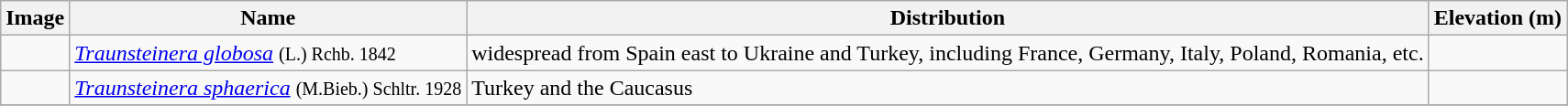<table class="wikitable collapsible">
<tr>
<th>Image</th>
<th>Name</th>
<th>Distribution</th>
<th>Elevation (m)</th>
</tr>
<tr>
<td></td>
<td><em><a href='#'>Traunsteinera globosa</a></em> <small>(L.) Rchb. 1842</small></td>
<td>widespread from Spain east to Ukraine and Turkey, including France, Germany, Italy, Poland, Romania, etc.</td>
<td></td>
</tr>
<tr>
<td></td>
<td><em><a href='#'>Traunsteinera sphaerica</a></em> <small>(M.Bieb.) Schltr. 1928</small></td>
<td>Turkey and the Caucasus</td>
<td></td>
</tr>
<tr>
</tr>
</table>
